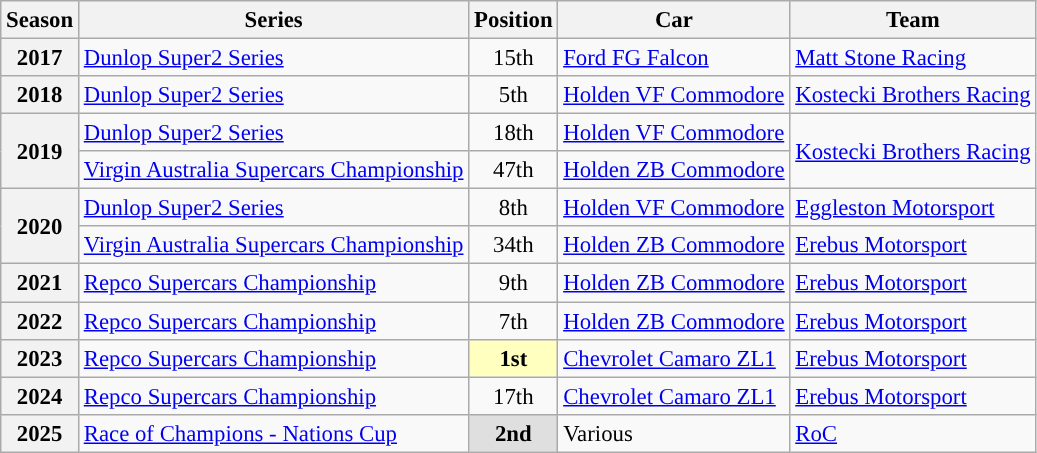<table class="wikitable" style="font-size: 95%;">
<tr>
<th>Season</th>
<th>Series</th>
<th>Position</th>
<th>Car</th>
<th>Team</th>
</tr>
<tr>
<th>2017</th>
<td><a href='#'>Dunlop Super2 Series</a></td>
<td align=center>15th</td>
<td><a href='#'>Ford FG Falcon</a></td>
<td><a href='#'>Matt Stone Racing</a></td>
</tr>
<tr>
<th>2018</th>
<td><a href='#'>Dunlop Super2 Series</a></td>
<td align=center>5th</td>
<td><a href='#'>Holden VF Commodore</a></td>
<td><a href='#'>Kostecki Brothers Racing</a></td>
</tr>
<tr>
<th rowspan=2>2019</th>
<td><a href='#'>Dunlop Super2 Series</a></td>
<td align=center>18th</td>
<td><a href='#'>Holden VF Commodore</a></td>
<td rowspan=2><a href='#'>Kostecki Brothers Racing</a></td>
</tr>
<tr>
<td><a href='#'>Virgin Australia Supercars Championship</a></td>
<td align=center>47th</td>
<td><a href='#'>Holden ZB Commodore</a></td>
</tr>
<tr>
<th rowspan=2>2020</th>
<td><a href='#'>Dunlop Super2 Series</a></td>
<td align=center>8th</td>
<td><a href='#'>Holden VF Commodore</a></td>
<td><a href='#'>Eggleston Motorsport</a></td>
</tr>
<tr>
<td><a href='#'>Virgin Australia Supercars Championship</a></td>
<td align=center>34th</td>
<td><a href='#'>Holden ZB Commodore</a></td>
<td><a href='#'>Erebus Motorsport</a></td>
</tr>
<tr>
<th>2021</th>
<td><a href='#'>Repco Supercars Championship</a></td>
<td align=center>9th</td>
<td><a href='#'>Holden ZB Commodore</a></td>
<td><a href='#'>Erebus Motorsport</a></td>
</tr>
<tr>
<th>2022</th>
<td><a href='#'>Repco Supercars Championship</a></td>
<td align=center>7th</td>
<td><a href='#'>Holden ZB Commodore</a></td>
<td><a href='#'>Erebus Motorsport</a></td>
</tr>
<tr>
<th>2023</th>
<td><a href='#'>Repco Supercars Championship</a></td>
<td align=center style="background:#ffffbf"><strong>1st</strong></td>
<td><a href='#'>Chevrolet Camaro ZL1</a></td>
<td><a href='#'>Erebus Motorsport</a></td>
</tr>
<tr>
<th>2024</th>
<td><a href='#'>Repco Supercars Championship</a></td>
<td align=center style="background:">17th</td>
<td><a href='#'> Chevrolet Camaro ZL1</a></td>
<td><a href='#'>Erebus Motorsport</a></td>
</tr>
<tr>
<th>2025</th>
<td><a href='#'>Race of Champions - Nations Cup</a></td>
<td align="center" style="background:#dfdfdf;"><strong>2nd</strong></td>
<td>Various</td>
<td><a href='#'>RoC</a></td>
</tr>
</table>
